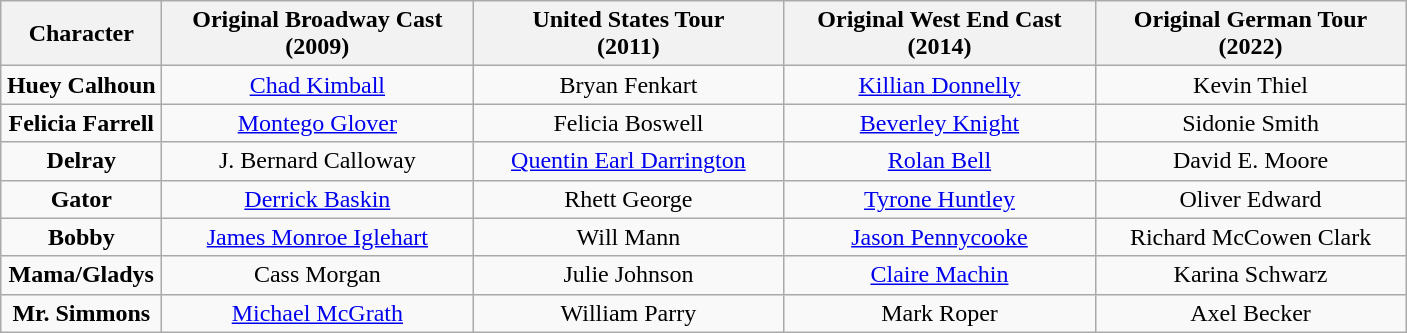<table class="wikitable"  style = "text-align:center;">
<tr>
<th width="100">Character</th>
<th width="200">Original Broadway Cast<br>(2009)</th>
<th width="200">United States Tour<br>(2011)</th>
<th width="200">Original West End Cast<br>(2014)</th>
<th width="200">Original German Tour <br>(2022)</th>
</tr>
<tr>
<td><strong>Huey Calhoun</strong></td>
<td><a href='#'>Chad Kimball</a></td>
<td>Bryan Fenkart</td>
<td><a href='#'>Killian Donnelly</a></td>
<td>Kevin Thiel</td>
</tr>
<tr>
<td><strong>Felicia Farrell</strong></td>
<td><a href='#'>Montego Glover</a></td>
<td>Felicia Boswell</td>
<td><a href='#'>Beverley Knight</a></td>
<td>Sidonie Smith</td>
</tr>
<tr>
<td><strong>Delray</strong></td>
<td>J. Bernard Calloway</td>
<td><a href='#'>Quentin Earl Darrington</a></td>
<td><a href='#'>Rolan Bell</a></td>
<td>David E. Moore</td>
</tr>
<tr>
<td><strong>Gator</strong></td>
<td><a href='#'>Derrick Baskin</a></td>
<td>Rhett George</td>
<td><a href='#'>Tyrone Huntley</a></td>
<td>Oliver Edward</td>
</tr>
<tr>
<td><strong>Bobby</strong></td>
<td><a href='#'>James Monroe Iglehart</a></td>
<td>Will Mann</td>
<td><a href='#'>Jason Pennycooke</a></td>
<td>Richard McCowen Clark</td>
</tr>
<tr>
<td><strong>Mama/Gladys</strong></td>
<td>Cass Morgan</td>
<td>Julie Johnson</td>
<td><a href='#'>Claire Machin</a></td>
<td>Karina Schwarz</td>
</tr>
<tr>
<td><strong>Mr. Simmons</strong></td>
<td><a href='#'>Michael McGrath</a></td>
<td>William Parry</td>
<td>Mark Roper</td>
<td>Axel Becker</td>
</tr>
</table>
